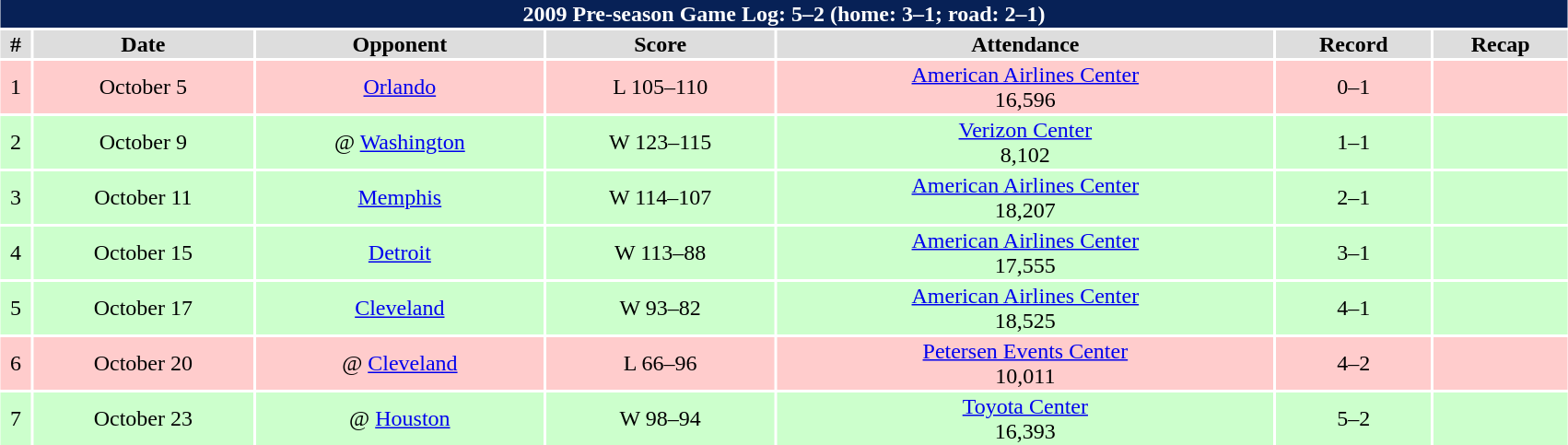<table class="toccolours collapsible collapsed" width=90% style="clear:both; margin:1.5em auto; text-align:center">
<tr>
<th colspan=11 style="background:#072156; color:white;">2009 Pre-season Game Log: 5–2 (home: 3–1; road: 2–1)</th>
</tr>
<tr align="center" bgcolor="#dddddd">
<td><strong>#</strong></td>
<td><strong>Date</strong></td>
<td><strong>Opponent</strong></td>
<td><strong>Score</strong></td>
<td><strong>Attendance</strong></td>
<td><strong>Record</strong></td>
<td><strong>Recap</strong></td>
</tr>
<tr align="center" bgcolor="#ffcccc">
<td>1</td>
<td>October 5</td>
<td><a href='#'>Orlando</a></td>
<td>L 105–110</td>
<td><a href='#'>American Airlines Center</a><br>16,596</td>
<td>0–1</td>
<td></td>
</tr>
<tr align="center" bgcolor="#ccffcc">
<td>2</td>
<td>October 9</td>
<td>@ <a href='#'>Washington</a></td>
<td>W 123–115</td>
<td><a href='#'>Verizon Center</a><br>8,102</td>
<td>1–1</td>
<td></td>
</tr>
<tr align="center" bgcolor="#ccffcc">
<td>3</td>
<td>October 11</td>
<td><a href='#'>Memphis</a></td>
<td>W 114–107</td>
<td><a href='#'>American Airlines Center</a><br>18,207</td>
<td>2–1</td>
<td></td>
</tr>
<tr align="center" bgcolor="#ccffcc">
<td>4</td>
<td>October 15</td>
<td><a href='#'>Detroit</a></td>
<td>W 113–88</td>
<td><a href='#'>American Airlines Center</a><br>17,555</td>
<td>3–1</td>
<td></td>
</tr>
<tr align="center" bgcolor="#ccffcc">
<td>5</td>
<td>October 17</td>
<td><a href='#'>Cleveland</a></td>
<td>W 93–82</td>
<td><a href='#'>American Airlines Center</a><br>18,525</td>
<td>4–1</td>
<td></td>
</tr>
<tr align="center" bgcolor="#ffcccc">
<td>6</td>
<td>October 20</td>
<td>@ <a href='#'>Cleveland</a></td>
<td>L 66–96</td>
<td><a href='#'>Petersen Events Center</a><br>10,011</td>
<td>4–2</td>
<td></td>
</tr>
<tr align="center" bgcolor="#ccffcc">
<td>7</td>
<td>October 23</td>
<td>@ <a href='#'>Houston</a></td>
<td>W 98–94</td>
<td><a href='#'>Toyota Center</a><br>16,393</td>
<td>5–2</td>
<td></td>
</tr>
</table>
